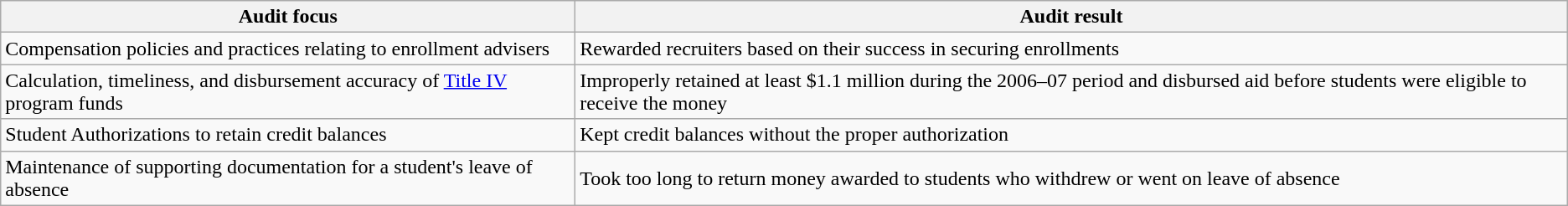<table class="wikitable">
<tr>
<th>Audit focus</th>
<th>Audit result</th>
</tr>
<tr>
<td>Compensation policies and practices relating to enrollment advisers</td>
<td>Rewarded recruiters based on their success in securing enrollments</td>
</tr>
<tr>
<td>Calculation, timeliness, and disbursement accuracy of <a href='#'>Title IV</a> program funds</td>
<td>Improperly retained at least $1.1 million during the 2006–07 period and disbursed aid before students were eligible to receive the money</td>
</tr>
<tr>
<td>Student Authorizations to retain credit balances</td>
<td>Kept credit balances without the proper authorization</td>
</tr>
<tr>
<td>Maintenance of supporting documentation for a student's leave of absence</td>
<td>Took too long to return money awarded to students who withdrew or went on leave of absence</td>
</tr>
</table>
